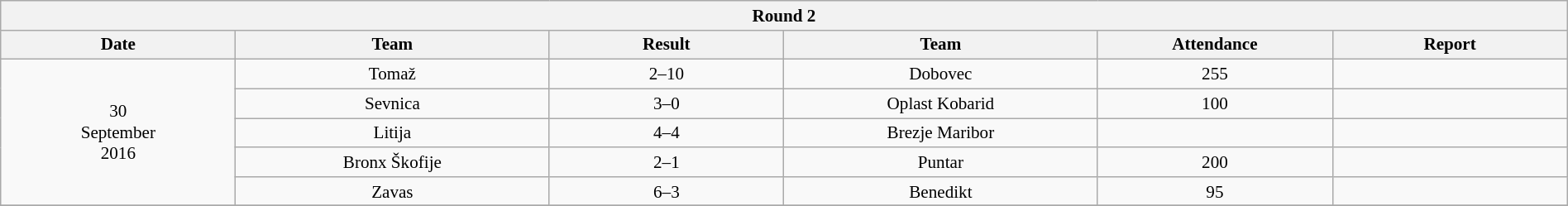<table class="wikitable collapsible collapsed" style="font-size:88%; text-align:center; width:100%">
<tr>
<th colspan=6 bgcolor=#FFFFFF>Round 2</th>
</tr>
<tr>
<th width=15% bgcolor=#89CFF0>Date</th>
<th width=20% bgcolor=#89CFF0>Team</th>
<th width=15% bgcolor=#89CFF0>Result</th>
<th width=20% bgcolor=#89CFF0>Team</th>
<th width=15% bgcolor=#89CFF0>Attendance</th>
<th width=15% bgcolor=#89CFF0>Report</th>
</tr>
<tr>
<td rowspan=5>30 <br> September <br> 2016</td>
<td>Tomaž</td>
<td>2–10</td>
<td>Dobovec</td>
<td>255</td>
<td></td>
</tr>
<tr align=center>
<td>Sevnica</td>
<td>3–0</td>
<td>Oplast Kobarid</td>
<td>100</td>
<td></td>
</tr>
<tr align=center>
<td>Litija</td>
<td>4–4</td>
<td>Brezje Maribor</td>
<td></td>
<td></td>
</tr>
<tr align=center>
<td>Bronx Škofije</td>
<td>2–1</td>
<td>Puntar</td>
<td>200</td>
<td></td>
</tr>
<tr align=center>
<td>Zavas</td>
<td>6–3</td>
<td>Benedikt</td>
<td>95</td>
<td></td>
</tr>
<tr>
</tr>
</table>
